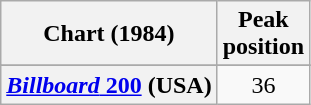<table class="wikitable sortable plainrowheaders" style="text-align:center">
<tr>
<th scope="col">Chart (1984)</th>
<th scope="col">Peak<br>position</th>
</tr>
<tr>
</tr>
<tr>
</tr>
<tr>
</tr>
<tr>
</tr>
<tr>
<th scope="row"><a href='#'><em>Billboard</em> 200</a> (USA)</th>
<td align="center">36</td>
</tr>
</table>
